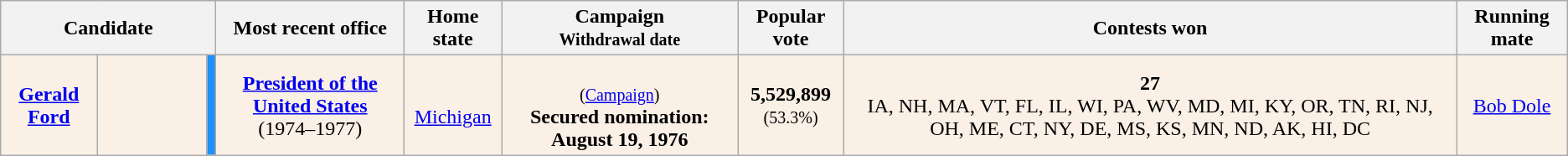<table class="sortable wikitable" style="text-align:center;">
<tr>
<th colspan="3">Candidate</th>
<th class="unsortable">Most recent office</th>
<th>Home state</th>
<th data-sort-type="date">Campaign<br><small>Withdrawal date</small></th>
<th>Popular vote</th>
<th>Contests won</th>
<th>Running mate</th>
</tr>
<tr style="background:linen;">
<th style="background:linen;" scope="row" data-sort-=""><a href='#'>Gerald Ford</a></th>
<td style="min-width:80px;"></td>
<td style="background:#1E90FF;"></td>
<td><strong><a href='#'>President of the United States</a></strong><br>(1974–1977)</td>
<td><br><a href='#'>Michigan</a></td>
<td data-sort-value="0"><br><small>(<a href='#'>Campaign</a>)</small><br><strong>Secured nomination:</strong> <strong>August 19, 1976</strong></td>
<td data-sort-value="5,529,899"><strong>5,529,899</strong><br><small>(53.3%)</small></td>
<td data-sort-value="27"><strong>27</strong><br>IA, NH, MA, VT, FL, IL, WI, PA, WV, MD, MI, KY, OR, TN, RI, NJ, OH, ME, CT, NY, DE, MS, KS, MN, ND, AK, HI, DC</td>
<td><a href='#'>Bob Dole</a></td>
</tr>
</table>
